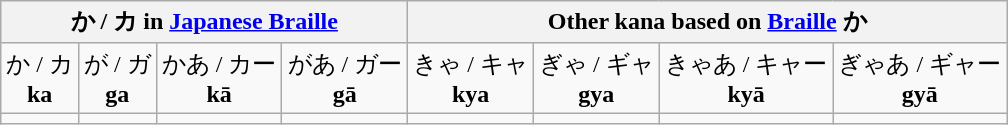<table class="wikitable nowrap" style="text-align:center">
<tr>
<th colspan=4>か / カ in <a href='#'>Japanese Braille</a></th>
<th colspan=4>Other kana based on <a href='#'>Braille</a> か</th>
</tr>
<tr>
<td>か / カ <br><strong>ka</strong></td>
<td>が / ガ <br><strong>ga</strong></td>
<td>かあ / カー <br><strong>kā</strong></td>
<td>があ / ガー <br><strong>gā</strong></td>
<td>きゃ / キャ <br><strong>kya</strong></td>
<td>ぎゃ / ギャ <br><strong>gya</strong></td>
<td>きゃあ / キャー <br><strong>kyā</strong></td>
<td>ぎゃあ / ギャー <br><strong>gyā</strong></td>
</tr>
<tr>
<td></td>
<td></td>
<td></td>
<td></td>
<td></td>
<td></td>
<td></td>
<td></td>
</tr>
</table>
